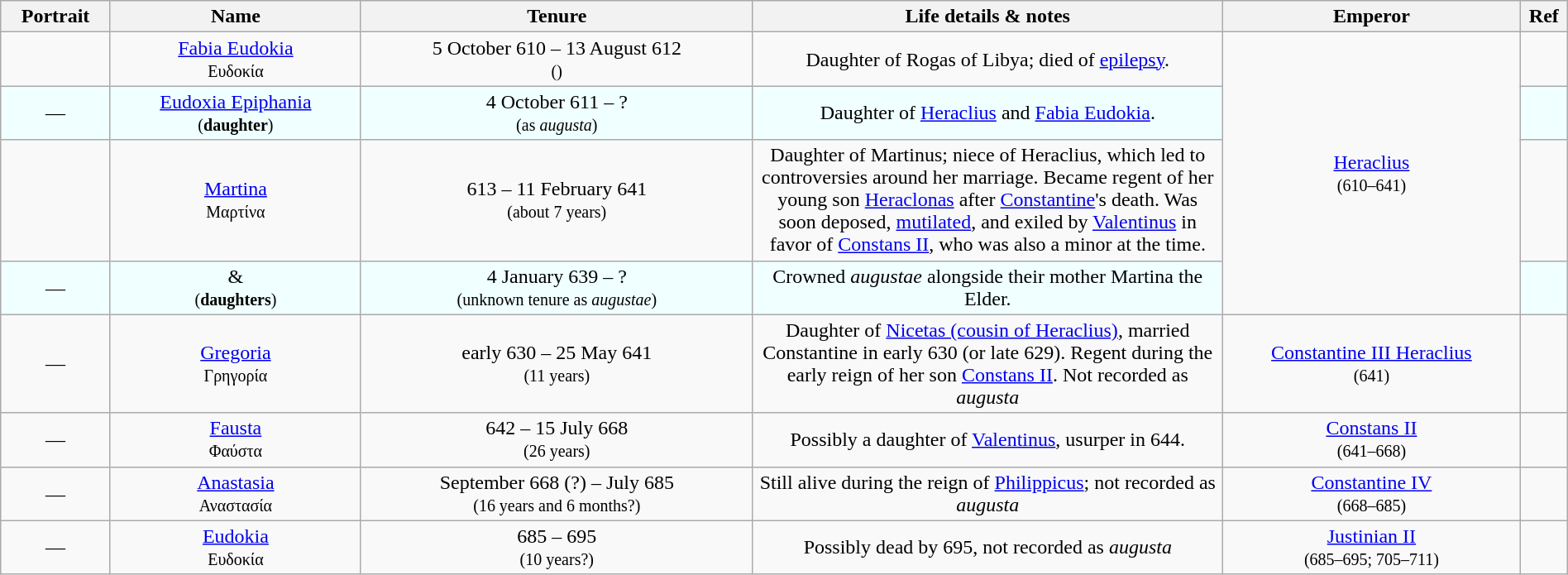<table class="wikitable" style="width:100%; text-align:center;">
<tr>
<th width="7%">Portrait</th>
<th width="16%">Name</th>
<th width="25%">Tenure</th>
<th width="30%">Life details & notes</th>
<th width="19%">Emperor</th>
<th width="3%">Ref</th>
</tr>
<tr>
<td></td>
<td><a href='#'>Fabia Eudokia</a><br><small>Ευδοκία</small></td>
<td>5 October 610 – 13 August 612<br><small>()</small></td>
<td>Daughter of Rogas of Libya; died of <a href='#'>epilepsy</a>.</td>
<td rowspan="4"><a href='#'>Heraclius</a><br><small>(610–641)</small></td>
<td></td>
</tr>
<tr>
<td style="background:#F0FFFF;">—</td>
<td style="background:#F0FFFF;"><a href='#'>Eudoxia Epiphania</a><br><small>(<strong>daughter</strong>)</small></td>
<td style="background:#F0FFFF;">4 October 611 – ?<br><small>(as <em>augusta</em>)</small></td>
<td style="background:#F0FFFF;">Daughter of <a href='#'>Heraclius</a> and <a href='#'>Fabia Eudokia</a>.</td>
<td style="background:#F0FFFF;"></td>
</tr>
<tr>
<td></td>
<td><a href='#'>Martina</a><br><small>Μαρτίνα</small></td>
<td> 613 – 11 February 641<br><small>(about 7 years)</small></td>
<td>Daughter of Martinus; niece of Heraclius, which led to controversies around her marriage. Became regent of her young son <a href='#'>Heraclonas</a> after <a href='#'>Constantine</a>'s death. Was soon deposed, <a href='#'>mutilated</a>, and exiled by <a href='#'>Valentinus</a> in favor of <a href='#'>Constans II</a>, who was also a minor at the time.</td>
<td></td>
</tr>
<tr>
<td style="background:#F0FFFF;">—</td>
<td style="background:#F0FFFF;"> & <br><small>(<strong>daughters</strong>)</small></td>
<td style="background:#F0FFFF;">4 January 639 – ?<br><small>(unknown tenure as <em>augustae</em>)</small></td>
<td style="background:#F0FFFF;">Crowned <em>augustae</em> alongside their mother Martina the Elder.</td>
<td style="background:#F0FFFF;"><br></td>
</tr>
<tr>
<td>—</td>
<td><a href='#'>Gregoria</a><br><small>Γρηγορία</small></td>
<td>early 630 – 25 May 641<br><small>(11 years)</small></td>
<td>Daughter of <a href='#'>Nicetas (cousin of Heraclius)</a>, married Constantine in early 630 (or late 629). Regent during the early reign of her son <a href='#'>Constans II</a>. Not recorded as <em>augusta</em></td>
<td><a href='#'>Constantine III Heraclius</a><br><small>(641)</small></td>
<td></td>
</tr>
<tr>
<td>—</td>
<td><a href='#'>Fausta</a><br><small>Φαύστα</small></td>
<td>642 – 15 July 668<br><small>(26 years)</small></td>
<td>Possibly a daughter of <a href='#'>Valentinus</a>, usurper in 644.</td>
<td><a href='#'>Constans II</a><br><small>(641–668)</small></td>
<td></td>
</tr>
<tr>
<td>—</td>
<td><a href='#'>Anastasia</a><br><small>Αναστασία</small></td>
<td>September 668 (?) – July 685<br><small>(16 years and 6 months?)</small></td>
<td>Still alive during the reign of <a href='#'>Philippicus</a>; not recorded as <em>augusta</em></td>
<td><a href='#'>Constantine IV</a><br><small>(668–685)</small></td>
<td></td>
</tr>
<tr>
<td>—</td>
<td><a href='#'>Eudokia</a><br><small>Ευδοκία</small></td>
<td> 685 –  695<br><small>(10 years?)</small></td>
<td>Possibly dead by 695, not recorded as <em>augusta</em></td>
<td><a href='#'>Justinian II</a><br><small>(685–695; 705–711)</small></td>
<td></td>
</tr>
</table>
